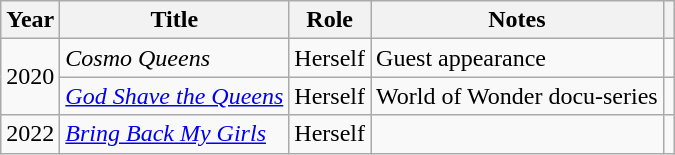<table class="wikitable plainrowheaders" style="text-align:left;">
<tr>
<th>Year</th>
<th>Title</th>
<th>Role</th>
<th>Notes</th>
<th></th>
</tr>
<tr>
<td rowspan=2>2020</td>
<td><em>Cosmo Queens</em></td>
<td>Herself</td>
<td>Guest appearance</td>
<td></td>
</tr>
<tr>
<td><em><a href='#'>God Shave the Queens</a></em></td>
<td>Herself</td>
<td>World of Wonder docu-series</td>
<td></td>
</tr>
<tr>
<td>2022</td>
<td><em><a href='#'>Bring Back My Girls</a></em></td>
<td>Herself</td>
<td></td>
<td></td>
</tr>
</table>
